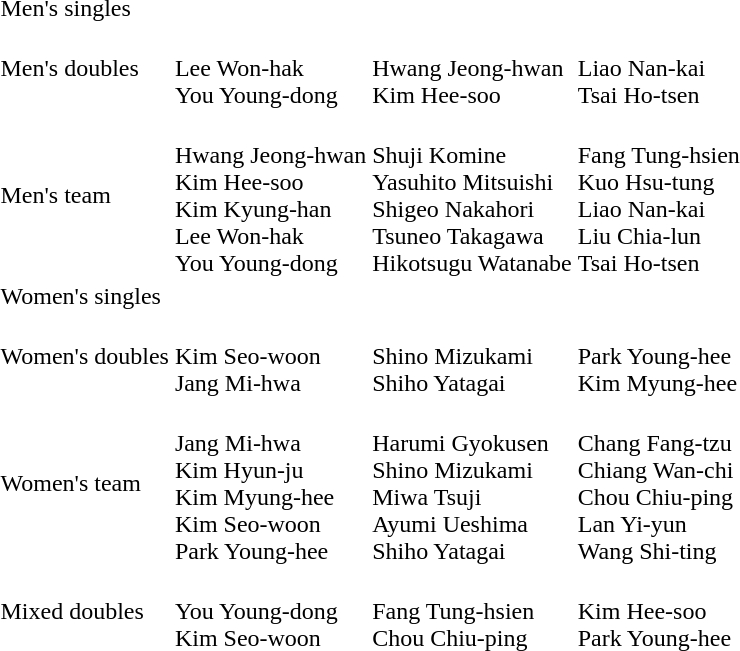<table>
<tr>
<td>Men's singles<br></td>
<td></td>
<td></td>
<td></td>
</tr>
<tr>
<td>Men's doubles<br></td>
<td><br>Lee Won-hak<br>You Young-dong</td>
<td><br>Hwang Jeong-hwan<br>Kim Hee-soo</td>
<td><br>Liao Nan-kai<br>Tsai Ho-tsen</td>
</tr>
<tr>
<td>Men's team<br></td>
<td><br>Hwang Jeong-hwan<br>Kim Hee-soo<br>Kim Kyung-han<br>Lee Won-hak<br>You Young-dong</td>
<td><br>Shuji Komine<br>Yasuhito Mitsuishi<br>Shigeo Nakahori<br>Tsuneo Takagawa<br>Hikotsugu Watanabe</td>
<td><br>Fang Tung-hsien<br>Kuo Hsu-tung<br>Liao Nan-kai<br>Liu Chia-lun<br>Tsai Ho-tsen</td>
</tr>
<tr>
<td>Women's singles<br></td>
<td></td>
<td></td>
<td></td>
</tr>
<tr>
<td>Women's doubles<br></td>
<td><br>Kim Seo-woon<br>Jang Mi-hwa</td>
<td><br>Shino Mizukami<br>Shiho Yatagai</td>
<td><br>Park Young-hee<br>Kim Myung-hee</td>
</tr>
<tr>
<td>Women's team<br></td>
<td><br>Jang Mi-hwa<br>Kim Hyun-ju<br>Kim Myung-hee<br>Kim Seo-woon<br>Park Young-hee</td>
<td><br>Harumi Gyokusen<br>Shino Mizukami<br>Miwa Tsuji<br>Ayumi Ueshima<br>Shiho Yatagai</td>
<td><br>Chang Fang-tzu<br>Chiang Wan-chi<br>Chou Chiu-ping<br>Lan Yi-yun<br>Wang Shi-ting</td>
</tr>
<tr>
<td>Mixed doubles<br></td>
<td><br>You Young-dong<br>Kim Seo-woon</td>
<td><br>Fang Tung-hsien<br>Chou Chiu-ping</td>
<td><br>Kim Hee-soo<br>Park Young-hee</td>
</tr>
</table>
